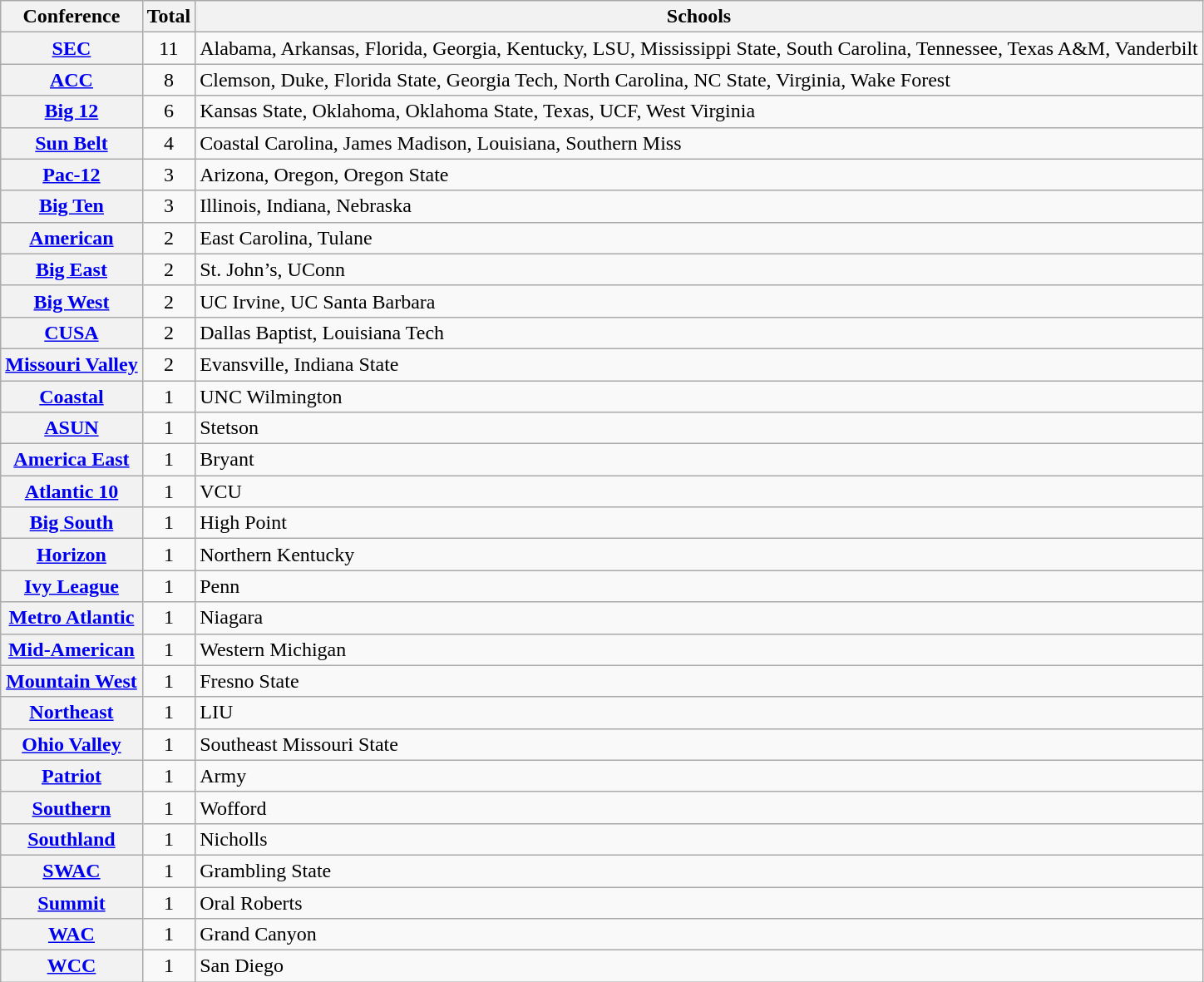<table class="wikitable sortable plainrowheaders">
<tr>
<th scope="col">Conference</th>
<th scope="col">Total</th>
<th scope="col">Schools</th>
</tr>
<tr>
<th scope="row"><a href='#'>SEC</a></th>
<td style="text-align:center">11</td>
<td>Alabama, Arkansas, Florida, Georgia, Kentucky, LSU, Mississippi State, South Carolina, Tennessee, Texas A&M, Vanderbilt</td>
</tr>
<tr>
<th scope="row"><a href='#'>ACC</a></th>
<td style="text-align:center">8</td>
<td>Clemson, Duke, Florida State, Georgia Tech, North Carolina, NC State, Virginia, Wake Forest</td>
</tr>
<tr>
<th scope="row"><a href='#'>Big 12</a></th>
<td style="text-align:center">6</td>
<td>Kansas State, Oklahoma, Oklahoma State, Texas, UCF, West Virginia</td>
</tr>
<tr>
<th scope="row"><a href='#'>Sun Belt</a></th>
<td style="text-align:center">4</td>
<td>Coastal Carolina, James Madison, Louisiana, Southern Miss</td>
</tr>
<tr>
<th scope="row"><a href='#'>Pac-12</a></th>
<td style="text-align:center">3</td>
<td>Arizona, Oregon, Oregon State</td>
</tr>
<tr>
<th scope="row"><a href='#'>Big Ten</a></th>
<td style="text-align:center">3</td>
<td>Illinois, Indiana, Nebraska</td>
</tr>
<tr>
<th scope="row"><a href='#'>American</a></th>
<td style="text-align:center">2</td>
<td>East Carolina, Tulane</td>
</tr>
<tr>
<th scope="row"><a href='#'>Big East</a></th>
<td style="text-align:center">2</td>
<td>St. John’s, UConn</td>
</tr>
<tr>
<th scope="row"><a href='#'>Big West</a></th>
<td style="text-align:center">2</td>
<td>UC Irvine, UC Santa Barbara</td>
</tr>
<tr>
<th scope="row"><a href='#'>CUSA</a></th>
<td style="text-align:center">2</td>
<td>Dallas Baptist, Louisiana Tech</td>
</tr>
<tr>
<th scope="row"><a href='#'>Missouri Valley</a></th>
<td style="text-align:center">2</td>
<td>Evansville, Indiana State</td>
</tr>
<tr>
<th scope="row"><a href='#'>Coastal</a></th>
<td style="text-align:center">1</td>
<td>UNC Wilmington</td>
</tr>
<tr>
<th scope="row"><a href='#'>ASUN</a></th>
<td style="text-align:center">1</td>
<td>Stetson</td>
</tr>
<tr>
<th scope="row"><a href='#'>America East</a></th>
<td style="text-align:center">1</td>
<td>Bryant</td>
</tr>
<tr>
<th scope="row"><a href='#'>Atlantic 10</a></th>
<td style="text-align:center">1</td>
<td>VCU</td>
</tr>
<tr>
<th scope="row"><a href='#'>Big South</a></th>
<td style="text-align:center">1</td>
<td>High Point</td>
</tr>
<tr>
<th scope="row"><a href='#'>Horizon</a></th>
<td style="text-align:center">1</td>
<td>Northern Kentucky</td>
</tr>
<tr>
<th scope="row"><a href='#'>Ivy League</a></th>
<td style="text-align:center">1</td>
<td>Penn</td>
</tr>
<tr>
<th scope="row"><a href='#'>Metro Atlantic</a></th>
<td style="text-align:center">1</td>
<td>Niagara</td>
</tr>
<tr>
<th scope="row"><a href='#'>Mid-American</a></th>
<td style="text-align:center">1</td>
<td>Western Michigan</td>
</tr>
<tr>
<th scope="row"><a href='#'>Mountain West</a></th>
<td style="text-align:center">1</td>
<td>Fresno State</td>
</tr>
<tr>
<th scope="row"><a href='#'>Northeast</a></th>
<td style="text-align:center">1</td>
<td>LIU</td>
</tr>
<tr>
<th scope="row"><a href='#'>Ohio Valley</a></th>
<td style="text-align:center">1</td>
<td>Southeast Missouri State</td>
</tr>
<tr>
<th scope="row"><a href='#'>Patriot</a></th>
<td style="text-align:center">1</td>
<td>Army</td>
</tr>
<tr>
<th scope="row"><a href='#'>Southern</a></th>
<td style="text-align:center">1</td>
<td>Wofford</td>
</tr>
<tr>
<th scope="row"><a href='#'>Southland</a></th>
<td style="text-align:center">1</td>
<td>Nicholls</td>
</tr>
<tr>
<th scope="row"><a href='#'>SWAC</a></th>
<td style="text-align:center">1</td>
<td>Grambling State</td>
</tr>
<tr>
<th scope="row"><a href='#'>Summit</a></th>
<td style="text-align:center">1</td>
<td>Oral Roberts</td>
</tr>
<tr>
<th scope="row"><a href='#'>WAC</a></th>
<td style="text-align:center">1</td>
<td>Grand Canyon</td>
</tr>
<tr>
<th scope="row"><a href='#'>WCC</a></th>
<td style="text-align:center">1</td>
<td>San Diego</td>
</tr>
</table>
